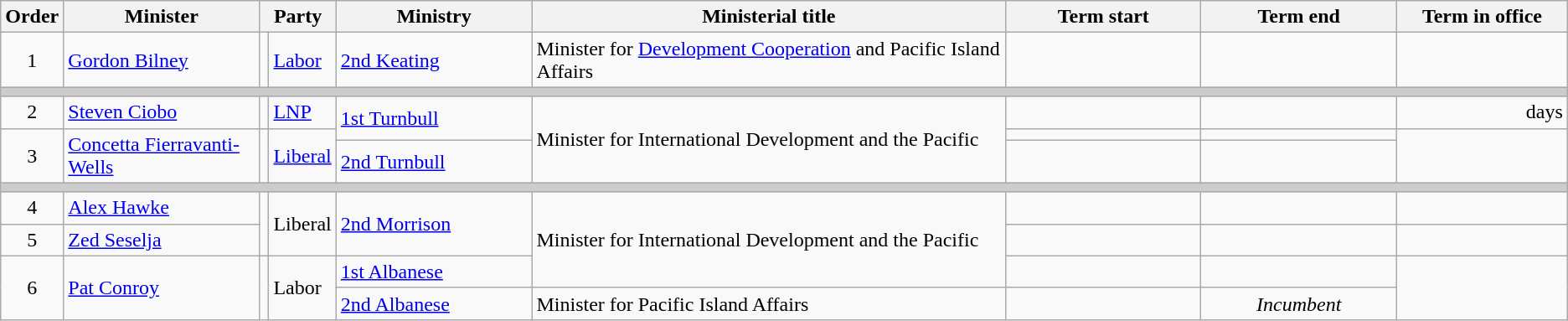<table class="wikitable">
<tr>
<th width=5>Order</th>
<th width=150>Minister</th>
<th width=75 colspan=2>Party</th>
<th width=150>Ministry</th>
<th width=375>Ministerial title</th>
<th width=150>Term start</th>
<th width=150>Term end</th>
<th width=130>Term in office</th>
</tr>
<tr>
<td align=center>1</td>
<td><a href='#'>Gordon Bilney</a></td>
<td></td>
<td><a href='#'>Labor</a></td>
<td><a href='#'>2nd Keating</a></td>
<td>Minister for <a href='#'>Development Cooperation</a> and Pacific Island Affairs</td>
<td align=center></td>
<td align=center></td>
<td align=right><strong></strong></td>
</tr>
<tr>
<th colspan=9 style="background: #cccccc;"></th>
</tr>
<tr>
<td align=center>2</td>
<td><a href='#'>Steven Ciobo</a></td>
<td></td>
<td><a href='#'>LNP</a></td>
<td rowspan=2><a href='#'>1st Turnbull</a></td>
<td rowspan=3>Minister for International Development and the Pacific</td>
<td align=center></td>
<td align=center></td>
<td align=right> days</td>
</tr>
<tr>
<td align=center rowspan=2>3</td>
<td rowspan=2><a href='#'>Concetta Fierravanti-Wells</a></td>
<td rowspan=2 ></td>
<td rowspan=2><a href='#'>Liberal</a></td>
<td align=center></td>
<td align=center></td>
<td align=right rowspan=2></td>
</tr>
<tr>
<td><a href='#'>2nd Turnbull</a></td>
<td align=center></td>
<td align=center></td>
</tr>
<tr>
<th colspan=9 style="background: #cccccc;"></th>
</tr>
<tr>
<td align=center>4</td>
<td><a href='#'>Alex Hawke</a></td>
<td rowspan=2 ></td>
<td rowspan=2>Liberal</td>
<td rowspan=2><a href='#'>2nd Morrison</a></td>
<td rowspan=3>Minister for International Development and the Pacific</td>
<td align=center></td>
<td align=center></td>
<td align=right></td>
</tr>
<tr>
<td align=center>5</td>
<td><a href='#'>Zed Seselja</a></td>
<td align=center></td>
<td align=center></td>
<td align=right></td>
</tr>
<tr>
<td align=center rowspan=2>6</td>
<td rowspan=2><a href='#'>Pat Conroy</a></td>
<td rowspan=2 ></td>
<td rowspan=2>Labor</td>
<td><a href='#'>1st Albanese</a></td>
<td align=center></td>
<td align=center></td>
<td align=right rowspan=2></td>
</tr>
<tr>
<td><a href='#'>2nd Albanese</a></td>
<td>Minister for Pacific Island Affairs</td>
<td align=center></td>
<td align=center><em>Incumbent</em></td>
</tr>
</table>
